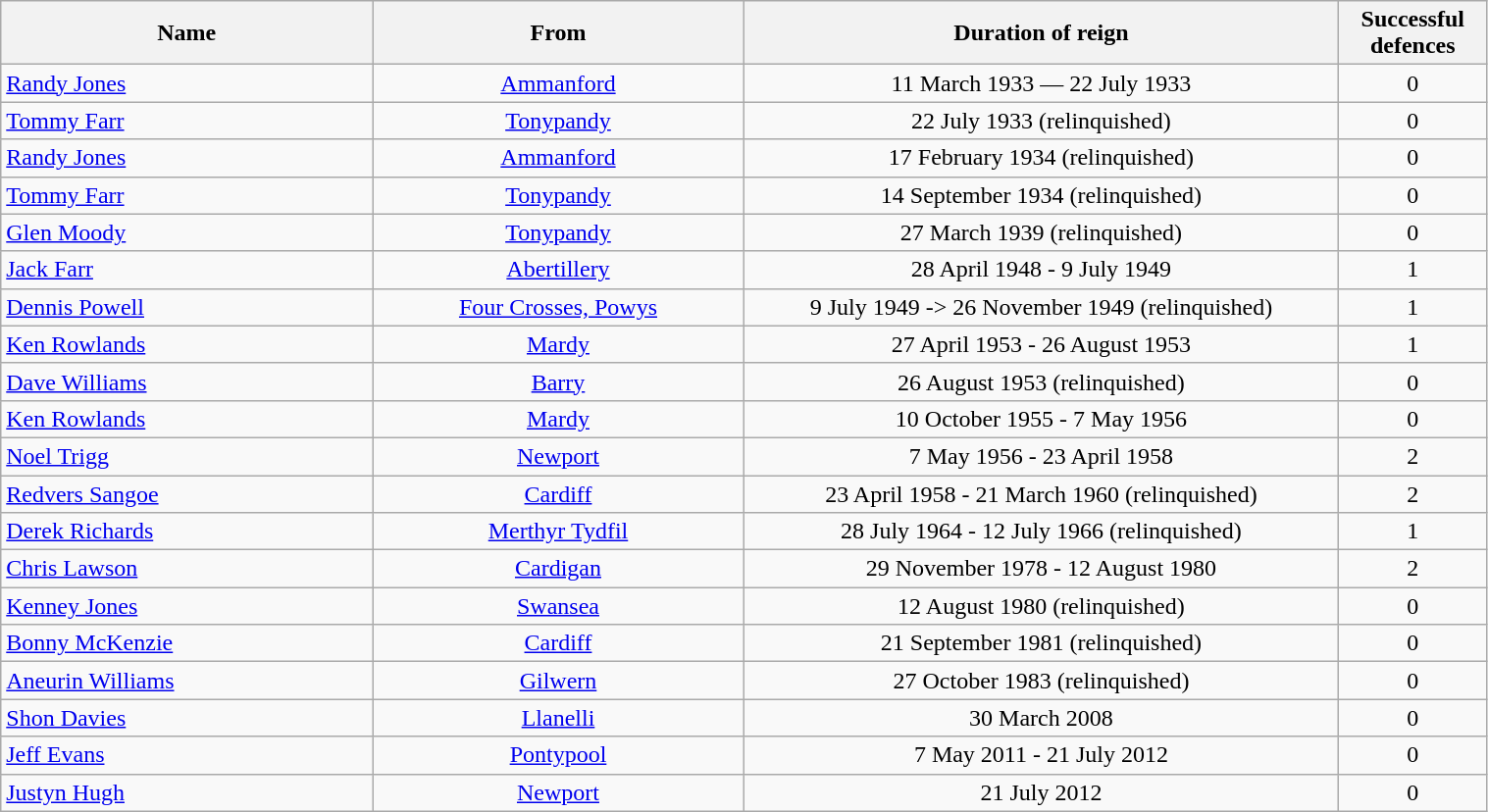<table class="wikitable" style="width:80%;">
<tr>
<th style="width:25%;">Name</th>
<th style="width:25%;">From</th>
<th style="width:40%;">Duration of reign</th>
<th style="width:10%;">Successful defences</th>
</tr>
<tr align=center>
<td align=left><a href='#'>Randy Jones</a></td>
<td><a href='#'>Ammanford</a></td>
<td>11 March 1933 — 22 July 1933</td>
<td>0</td>
</tr>
<tr align=center>
<td align=left><a href='#'>Tommy Farr</a></td>
<td><a href='#'>Tonypandy</a></td>
<td>22 July 1933 (relinquished)</td>
<td>0</td>
</tr>
<tr align=center>
<td align=left><a href='#'>Randy Jones</a></td>
<td><a href='#'>Ammanford</a></td>
<td>17 February 1934 (relinquished)</td>
<td>0</td>
</tr>
<tr align=center>
<td align=left><a href='#'>Tommy Farr</a></td>
<td><a href='#'>Tonypandy</a></td>
<td>14 September 1934 (relinquished)</td>
<td>0</td>
</tr>
<tr align=center>
<td align=left><a href='#'>Glen Moody</a></td>
<td><a href='#'>Tonypandy</a></td>
<td>27 March 1939 (relinquished)</td>
<td>0</td>
</tr>
<tr align=center>
<td align=left><a href='#'>Jack Farr</a></td>
<td><a href='#'>Abertillery</a></td>
<td>28 April 1948 - 9 July 1949</td>
<td>1</td>
</tr>
<tr align=center>
<td align=left><a href='#'>Dennis Powell</a></td>
<td><a href='#'>Four Crosses, Powys</a></td>
<td>9 July 1949 -> 26 November 1949 (relinquished)</td>
<td>1</td>
</tr>
<tr align=center>
<td align=left><a href='#'>Ken Rowlands</a></td>
<td><a href='#'>Mardy</a></td>
<td>27 April 1953 - 26 August 1953</td>
<td>1</td>
</tr>
<tr align=center>
<td align=left><a href='#'>Dave Williams</a></td>
<td><a href='#'>Barry</a></td>
<td>26 August 1953 (relinquished)</td>
<td>0</td>
</tr>
<tr align=center>
<td align=left><a href='#'>Ken Rowlands</a></td>
<td><a href='#'>Mardy</a></td>
<td>10 October 1955 - 7 May 1956</td>
<td>0</td>
</tr>
<tr align=center>
<td align=left><a href='#'>Noel Trigg</a></td>
<td><a href='#'>Newport</a></td>
<td>7 May 1956 - 23 April 1958</td>
<td>2</td>
</tr>
<tr align=center>
<td align=left><a href='#'>Redvers Sangoe</a></td>
<td><a href='#'>Cardiff</a></td>
<td>23 April 1958 - 21 March 1960 (relinquished)</td>
<td>2</td>
</tr>
<tr align=center>
<td align=left><a href='#'>Derek Richards</a></td>
<td><a href='#'>Merthyr Tydfil</a></td>
<td>28 July 1964 - 12 July 1966 (relinquished)</td>
<td>1</td>
</tr>
<tr align=center>
<td align=left><a href='#'>Chris Lawson</a></td>
<td><a href='#'>Cardigan</a></td>
<td>29 November 1978 - 12 August 1980</td>
<td>2</td>
</tr>
<tr align=center>
<td align=left><a href='#'>Kenney Jones</a></td>
<td><a href='#'>Swansea</a></td>
<td>12 August 1980 (relinquished)</td>
<td>0</td>
</tr>
<tr align=center>
<td align=left><a href='#'>Bonny McKenzie</a></td>
<td><a href='#'>Cardiff</a></td>
<td>21 September 1981 (relinquished)</td>
<td>0</td>
</tr>
<tr align=center>
<td align=left><a href='#'>Aneurin Williams</a></td>
<td><a href='#'>Gilwern</a></td>
<td>27 October 1983 (relinquished)</td>
<td>0</td>
</tr>
<tr align=center>
<td align=left><a href='#'>Shon Davies</a></td>
<td><a href='#'>Llanelli</a></td>
<td>30 March 2008</td>
<td>0</td>
</tr>
<tr align=center>
<td align=left><a href='#'>Jeff Evans</a></td>
<td><a href='#'>Pontypool</a></td>
<td>7 May 2011 - 21 July 2012</td>
<td>0</td>
</tr>
<tr align=center>
<td align=left><a href='#'>Justyn Hugh</a></td>
<td><a href='#'>Newport</a></td>
<td>21 July 2012</td>
<td>0</td>
</tr>
</table>
